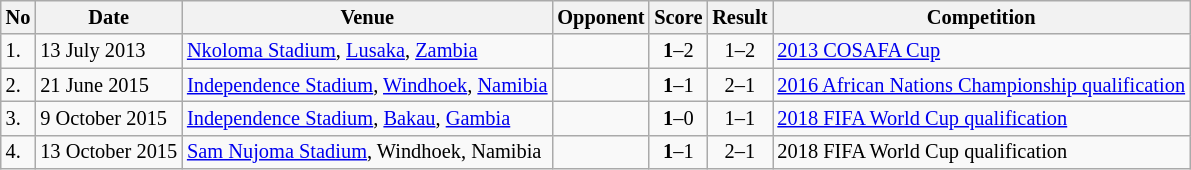<table class="wikitable" style="font-size:85%;">
<tr>
<th>No</th>
<th>Date</th>
<th>Venue</th>
<th>Opponent</th>
<th>Score</th>
<th>Result</th>
<th>Competition</th>
</tr>
<tr>
<td>1.</td>
<td>13 July 2013</td>
<td><a href='#'>Nkoloma Stadium</a>, <a href='#'>Lusaka</a>, <a href='#'>Zambia</a></td>
<td></td>
<td align=center><strong>1</strong>–2</td>
<td align=center>1–2</td>
<td><a href='#'>2013 COSAFA Cup</a></td>
</tr>
<tr>
<td>2.</td>
<td>21 June 2015</td>
<td><a href='#'>Independence Stadium</a>, <a href='#'>Windhoek</a>, <a href='#'>Namibia</a></td>
<td></td>
<td align=center><strong>1</strong>–1</td>
<td align=center>2–1</td>
<td><a href='#'>2016 African Nations Championship qualification</a></td>
</tr>
<tr>
<td>3.</td>
<td>9 October 2015</td>
<td><a href='#'>Independence Stadium</a>, <a href='#'>Bakau</a>, <a href='#'>Gambia</a></td>
<td></td>
<td align=center><strong>1</strong>–0</td>
<td align=center>1–1</td>
<td><a href='#'>2018 FIFA World Cup qualification</a></td>
</tr>
<tr>
<td>4.</td>
<td>13 October 2015</td>
<td><a href='#'>Sam Nujoma Stadium</a>, Windhoek, Namibia</td>
<td></td>
<td align=center><strong>1</strong>–1</td>
<td align=center>2–1</td>
<td>2018 FIFA World Cup qualification</td>
</tr>
</table>
